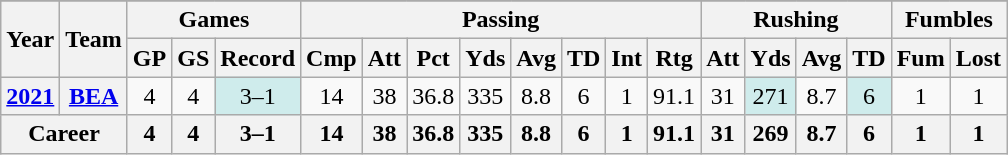<table class="wikitable" style="text-align:center;">
<tr>
</tr>
<tr>
<th rowspan="2">Year</th>
<th rowspan="2">Team</th>
<th colspan="3">Games</th>
<th colspan="8">Passing</th>
<th colspan="4">Rushing</th>
<th colspan="2">Fumbles</th>
</tr>
<tr>
<th>GP</th>
<th>GS</th>
<th>Record</th>
<th>Cmp</th>
<th>Att</th>
<th>Pct</th>
<th>Yds</th>
<th>Avg</th>
<th>TD</th>
<th>Int</th>
<th>Rtg</th>
<th>Att</th>
<th>Yds</th>
<th>Avg</th>
<th>TD</th>
<th>Fum</th>
<th>Lost</th>
</tr>
<tr>
<th><a href='#'>2021</a></th>
<th><a href='#'>BEA</a></th>
<td>4</td>
<td>4</td>
<td style="background:#cfecec;">3–1</td>
<td>14</td>
<td>38</td>
<td>36.8</td>
<td>335</td>
<td>8.8</td>
<td>6</td>
<td>1</td>
<td>91.1</td>
<td>31</td>
<td style="background:#cfecec;">271</td>
<td>8.7</td>
<td style="background:#cfecec;">6</td>
<td>1</td>
<td>1</td>
</tr>
<tr>
<th colspan="2">Career</th>
<th>4</th>
<th>4</th>
<th>3–1</th>
<th>14</th>
<th>38</th>
<th>36.8</th>
<th>335</th>
<th>8.8</th>
<th>6</th>
<th>1</th>
<th>91.1</th>
<th>31</th>
<th>269</th>
<th>8.7</th>
<th>6</th>
<th>1</th>
<th>1</th>
</tr>
</table>
